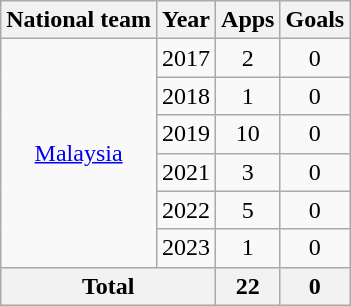<table class=wikitable style="text-align: center;">
<tr>
<th>National team</th>
<th>Year</th>
<th>Apps</th>
<th>Goals</th>
</tr>
<tr>
<td rowspan=6><a href='#'>Malaysia</a></td>
<td>2017</td>
<td>2</td>
<td>0</td>
</tr>
<tr>
<td>2018</td>
<td>1</td>
<td>0</td>
</tr>
<tr>
<td>2019</td>
<td>10</td>
<td>0</td>
</tr>
<tr>
<td>2021</td>
<td>3</td>
<td>0</td>
</tr>
<tr>
<td>2022</td>
<td>5</td>
<td>0</td>
</tr>
<tr>
<td>2023</td>
<td>1</td>
<td>0</td>
</tr>
<tr>
<th colspan=2>Total</th>
<th>22</th>
<th>0</th>
</tr>
</table>
